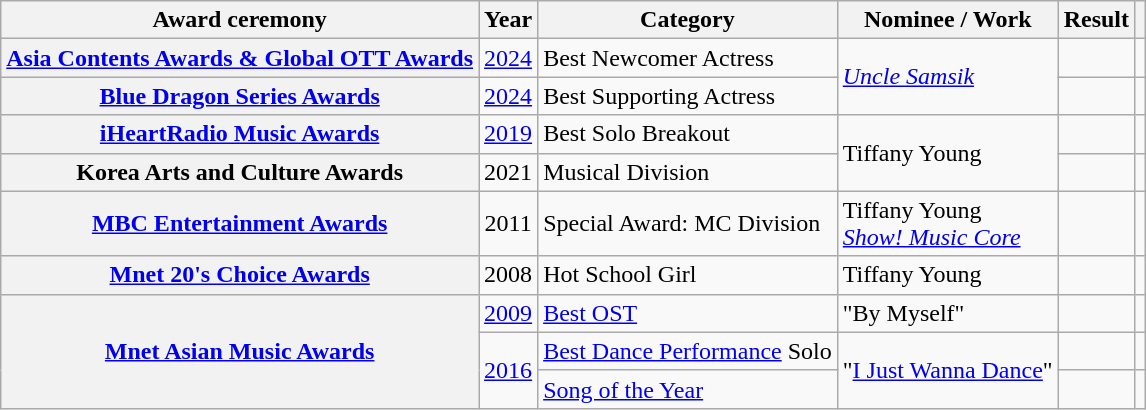<table class="wikitable plainrowheaders sortable">
<tr>
<th scope="col">Award ceremony</th>
<th scope="col">Year</th>
<th scope="col">Category</th>
<th scope="col">Nominee / Work</th>
<th scope="col">Result</th>
<th scope="col" class="unsortable"></th>
</tr>
<tr>
<th scope="row"><a href='#'>Asia Contents Awards & Global OTT Awards</a></th>
<td style="text-align:center"><a href='#'>2024</a></td>
<td>Best Newcomer Actress</td>
<td rowspan="2"><em><a href='#'>Uncle Samsik</a></em></td>
<td></td>
<td style="text-align:center"></td>
</tr>
<tr>
<th scope="row"><a href='#'>Blue Dragon Series Awards</a></th>
<td style="text-align:center"><a href='#'>2024</a></td>
<td>Best Supporting Actress</td>
<td></td>
<td style="text-align:center"></td>
</tr>
<tr>
<th scope="row"><a href='#'>iHeartRadio Music Awards</a></th>
<td style="text-align:center"><a href='#'>2019</a></td>
<td>Best Solo Breakout</td>
<td rowspan="2">Tiffany Young</td>
<td></td>
<td style="text-align:center"></td>
</tr>
<tr>
<th scope="row">Korea Arts and Culture Awards</th>
<td style="text-align:center">2021</td>
<td>Musical Division</td>
<td></td>
<td style="text-align:center"></td>
</tr>
<tr>
<th scope="row"><a href='#'>MBC Entertainment Awards</a></th>
<td style="text-align:center">2011</td>
<td>Special Award: MC Division</td>
<td>Tiffany Young <br><em><a href='#'>Show! Music Core</a></em></td>
<td></td>
<td style="text-align:center"></td>
</tr>
<tr>
<th scope="row"><a href='#'>Mnet 20's Choice Awards</a></th>
<td style="text-align:center">2008</td>
<td>Hot School Girl</td>
<td>Tiffany Young</td>
<td></td>
<td style="text-align:center"></td>
</tr>
<tr>
<th scope="row" rowspan="3"><a href='#'>Mnet Asian Music Awards</a></th>
<td style="text-align:center"><a href='#'>2009</a></td>
<td><a href='#'>Best OST</a></td>
<td>"By Myself"</td>
<td></td>
<td style="text-align:center"></td>
</tr>
<tr>
<td rowspan="2" style="text-align:center"><a href='#'>2016</a></td>
<td><a href='#'>Best Dance Performance</a> Solo</td>
<td rowspan="2">"<a href='#'>I Just Wanna Dance</a>"</td>
<td></td>
<td style="text-align:center"></td>
</tr>
<tr>
<td><a href='#'>Song of the Year</a></td>
<td></td>
<td style="text-align:center"></td>
</tr>
</table>
